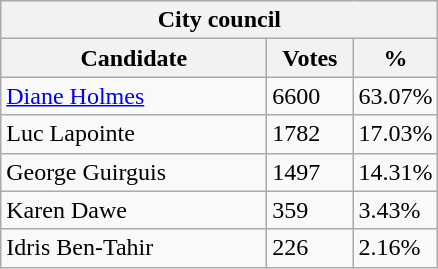<table class="wikitable">
<tr>
<th colspan="3">City council</th>
</tr>
<tr>
<th style="width: 170px">Candidate</th>
<th style="width: 50px">Votes</th>
<th style="width: 40px">%</th>
</tr>
<tr>
<td><a href='#'>Diane Holmes</a></td>
<td>6600</td>
<td>63.07%</td>
</tr>
<tr>
<td>Luc Lapointe</td>
<td>1782</td>
<td>17.03%</td>
</tr>
<tr>
<td>George Guirguis</td>
<td>1497</td>
<td>14.31%</td>
</tr>
<tr>
<td>Karen Dawe</td>
<td>359</td>
<td>3.43%</td>
</tr>
<tr>
<td>Idris Ben-Tahir</td>
<td>226</td>
<td>2.16%</td>
</tr>
</table>
